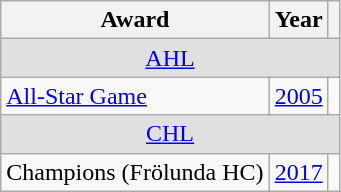<table class="wikitable">
<tr>
<th>Award</th>
<th>Year</th>
<th></th>
</tr>
<tr ALIGN="center" bgcolor="#e0e0e0">
<td colspan="3"><a href='#'>AHL</a></td>
</tr>
<tr>
<td><a href='#'>All-Star Game</a></td>
<td><a href='#'>2005</a></td>
<td></td>
</tr>
<tr ALIGN="center" bgcolor="#e0e0e0">
<td colspan="3"><a href='#'>CHL</a></td>
</tr>
<tr>
<td>Champions (Frölunda HC)</td>
<td><a href='#'>2017</a></td>
<td></td>
</tr>
</table>
